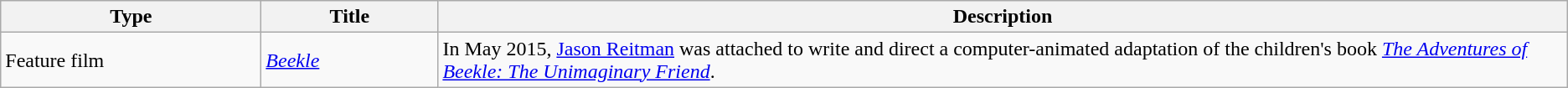<table class="wikitable">
<tr>
<th style="width:150pt;">Type</th>
<th style="width:100pt;">Title</th>
<th>Description</th>
</tr>
<tr>
<td rowspan="1">Feature film</td>
<td><em><a href='#'>Beekle</a></em></td>
<td>In May 2015, <a href='#'>Jason Reitman</a> was attached to write and direct a computer-animated adaptation of the children's book <em><a href='#'>The Adventures of Beekle: The Unimaginary Friend</a></em>.</td>
</tr>
</table>
